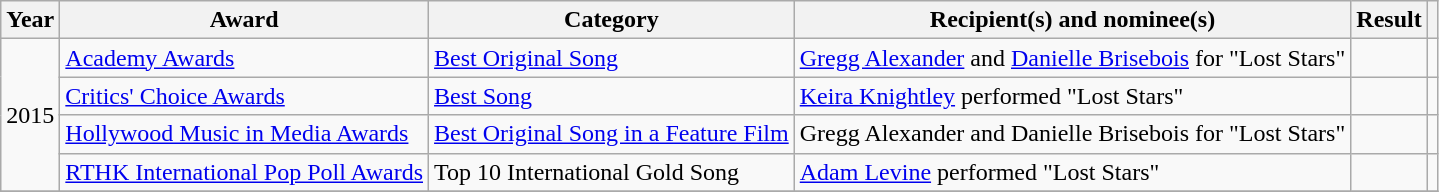<table class="wikitable sortable">
<tr>
<th>Year</th>
<th>Award</th>
<th>Category</th>
<th>Recipient(s) and nominee(s)</th>
<th>Result</th>
<th scope="col"></th>
</tr>
<tr>
<td rowspan="4">2015</td>
<td><a href='#'>Academy Awards</a></td>
<td><a href='#'>Best Original Song</a></td>
<td><a href='#'>Gregg Alexander</a> and <a href='#'>Danielle Brisebois</a> for "Lost Stars"</td>
<td></td>
<td style="text-align:center;"></td>
</tr>
<tr>
<td><a href='#'>Critics' Choice Awards</a></td>
<td><a href='#'>Best Song</a></td>
<td><a href='#'>Keira Knightley</a> performed "Lost Stars"</td>
<td></td>
<td style="text-align:center;"></td>
</tr>
<tr>
<td><a href='#'>Hollywood Music in Media Awards</a></td>
<td><a href='#'>Best Original Song in a Feature Film</a></td>
<td>Gregg Alexander and Danielle Brisebois for "Lost Stars"</td>
<td></td>
<td style="text-align:center;"></td>
</tr>
<tr>
<td><a href='#'>RTHK International Pop Poll Awards</a></td>
<td>Top 10 International Gold Song</td>
<td><a href='#'>Adam Levine</a> performed "Lost Stars"</td>
<td></td>
<td style="text-align:center;"></td>
</tr>
<tr>
</tr>
</table>
